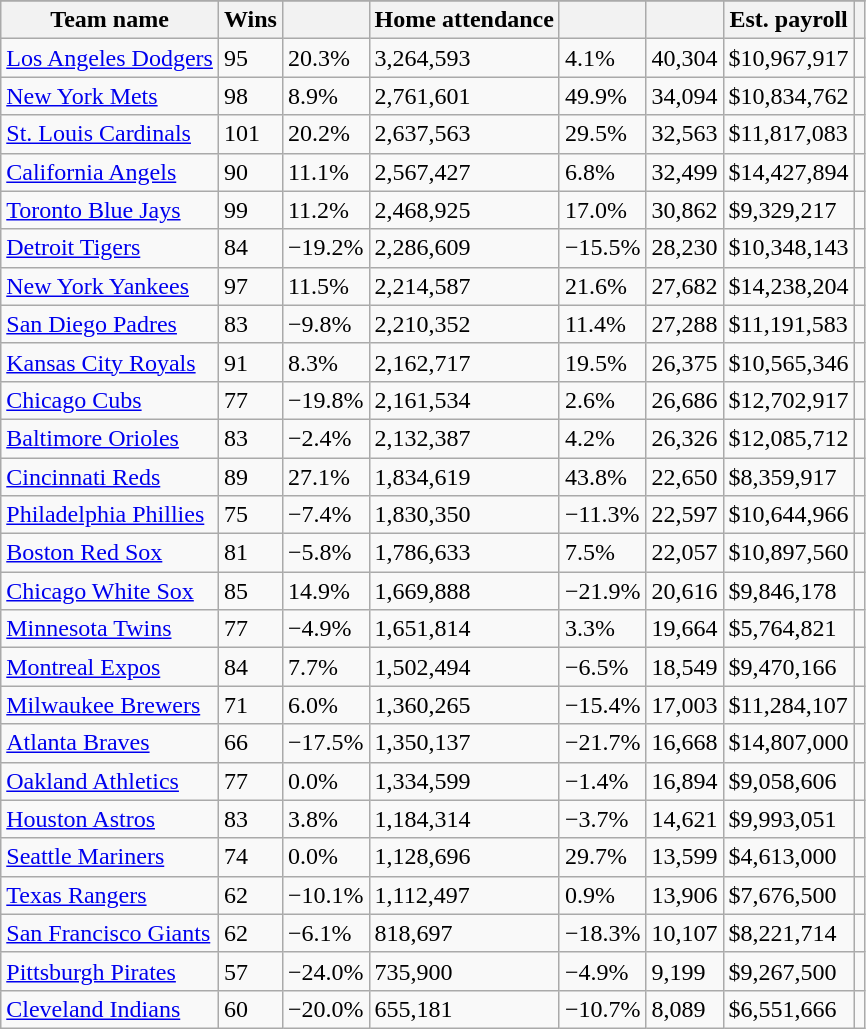<table class="wikitable sortable">
<tr style="text-align:center; font-size:larger;">
</tr>
<tr>
<th>Team name</th>
<th>Wins</th>
<th></th>
<th>Home attendance</th>
<th></th>
<th></th>
<th>Est. payroll</th>
<th></th>
</tr>
<tr>
<td><a href='#'>Los Angeles Dodgers</a></td>
<td>95</td>
<td>20.3%</td>
<td>3,264,593</td>
<td>4.1%</td>
<td>40,304</td>
<td>$10,967,917</td>
<td></td>
</tr>
<tr>
<td><a href='#'>New York Mets</a></td>
<td>98</td>
<td>8.9%</td>
<td>2,761,601</td>
<td>49.9%</td>
<td>34,094</td>
<td>$10,834,762</td>
<td></td>
</tr>
<tr>
<td><a href='#'>St. Louis Cardinals</a></td>
<td>101</td>
<td>20.2%</td>
<td>2,637,563</td>
<td>29.5%</td>
<td>32,563</td>
<td>$11,817,083</td>
<td></td>
</tr>
<tr>
<td><a href='#'>California Angels</a></td>
<td>90</td>
<td>11.1%</td>
<td>2,567,427</td>
<td>6.8%</td>
<td>32,499</td>
<td>$14,427,894</td>
<td></td>
</tr>
<tr>
<td><a href='#'>Toronto Blue Jays</a></td>
<td>99</td>
<td>11.2%</td>
<td>2,468,925</td>
<td>17.0%</td>
<td>30,862</td>
<td>$9,329,217</td>
<td></td>
</tr>
<tr>
<td><a href='#'>Detroit Tigers</a></td>
<td>84</td>
<td>−19.2%</td>
<td>2,286,609</td>
<td>−15.5%</td>
<td>28,230</td>
<td>$10,348,143</td>
<td></td>
</tr>
<tr>
<td><a href='#'>New York Yankees</a></td>
<td>97</td>
<td>11.5%</td>
<td>2,214,587</td>
<td>21.6%</td>
<td>27,682</td>
<td>$14,238,204</td>
<td></td>
</tr>
<tr>
<td><a href='#'>San Diego Padres</a></td>
<td>83</td>
<td>−9.8%</td>
<td>2,210,352</td>
<td>11.4%</td>
<td>27,288</td>
<td>$11,191,583</td>
<td></td>
</tr>
<tr>
<td><a href='#'>Kansas City Royals</a></td>
<td>91</td>
<td>8.3%</td>
<td>2,162,717</td>
<td>19.5%</td>
<td>26,375</td>
<td>$10,565,346</td>
<td></td>
</tr>
<tr>
<td><a href='#'>Chicago Cubs</a></td>
<td>77</td>
<td>−19.8%</td>
<td>2,161,534</td>
<td>2.6%</td>
<td>26,686</td>
<td>$12,702,917</td>
<td></td>
</tr>
<tr>
<td><a href='#'>Baltimore Orioles</a></td>
<td>83</td>
<td>−2.4%</td>
<td>2,132,387</td>
<td>4.2%</td>
<td>26,326</td>
<td>$12,085,712</td>
<td></td>
</tr>
<tr>
<td><a href='#'>Cincinnati Reds</a></td>
<td>89</td>
<td>27.1%</td>
<td>1,834,619</td>
<td>43.8%</td>
<td>22,650</td>
<td>$8,359,917</td>
<td></td>
</tr>
<tr>
<td><a href='#'>Philadelphia Phillies</a></td>
<td>75</td>
<td>−7.4%</td>
<td>1,830,350</td>
<td>−11.3%</td>
<td>22,597</td>
<td>$10,644,966</td>
<td></td>
</tr>
<tr>
<td><a href='#'>Boston Red Sox</a></td>
<td>81</td>
<td>−5.8%</td>
<td>1,786,633</td>
<td>7.5%</td>
<td>22,057</td>
<td>$10,897,560</td>
<td></td>
</tr>
<tr>
<td><a href='#'>Chicago White Sox</a></td>
<td>85</td>
<td>14.9%</td>
<td>1,669,888</td>
<td>−21.9%</td>
<td>20,616</td>
<td>$9,846,178</td>
<td></td>
</tr>
<tr>
<td><a href='#'>Minnesota Twins</a></td>
<td>77</td>
<td>−4.9%</td>
<td>1,651,814</td>
<td>3.3%</td>
<td>19,664</td>
<td>$5,764,821</td>
<td></td>
</tr>
<tr>
<td><a href='#'>Montreal Expos</a></td>
<td>84</td>
<td>7.7%</td>
<td>1,502,494</td>
<td>−6.5%</td>
<td>18,549</td>
<td>$9,470,166</td>
<td></td>
</tr>
<tr>
<td><a href='#'>Milwaukee Brewers</a></td>
<td>71</td>
<td>6.0%</td>
<td>1,360,265</td>
<td>−15.4%</td>
<td>17,003</td>
<td>$11,284,107</td>
<td></td>
</tr>
<tr>
<td><a href='#'>Atlanta Braves</a></td>
<td>66</td>
<td>−17.5%</td>
<td>1,350,137</td>
<td>−21.7%</td>
<td>16,668</td>
<td>$14,807,000</td>
<td></td>
</tr>
<tr>
<td><a href='#'>Oakland Athletics</a></td>
<td>77</td>
<td>0.0%</td>
<td>1,334,599</td>
<td>−1.4%</td>
<td>16,894</td>
<td>$9,058,606</td>
<td></td>
</tr>
<tr>
<td><a href='#'>Houston Astros</a></td>
<td>83</td>
<td>3.8%</td>
<td>1,184,314</td>
<td>−3.7%</td>
<td>14,621</td>
<td>$9,993,051</td>
<td></td>
</tr>
<tr>
<td><a href='#'>Seattle Mariners</a></td>
<td>74</td>
<td>0.0%</td>
<td>1,128,696</td>
<td>29.7%</td>
<td>13,599</td>
<td>$4,613,000</td>
<td></td>
</tr>
<tr>
<td><a href='#'>Texas Rangers</a></td>
<td>62</td>
<td>−10.1%</td>
<td>1,112,497</td>
<td>0.9%</td>
<td>13,906</td>
<td>$7,676,500</td>
<td></td>
</tr>
<tr>
<td><a href='#'>San Francisco Giants</a></td>
<td>62</td>
<td>−6.1%</td>
<td>818,697</td>
<td>−18.3%</td>
<td>10,107</td>
<td>$8,221,714</td>
<td></td>
</tr>
<tr>
<td><a href='#'>Pittsburgh Pirates</a></td>
<td>57</td>
<td>−24.0%</td>
<td>735,900</td>
<td>−4.9%</td>
<td>9,199</td>
<td>$9,267,500</td>
<td></td>
</tr>
<tr>
<td><a href='#'>Cleveland Indians</a></td>
<td>60</td>
<td>−20.0%</td>
<td>655,181</td>
<td>−10.7%</td>
<td>8,089</td>
<td>$6,551,666</td>
</tr>
</table>
